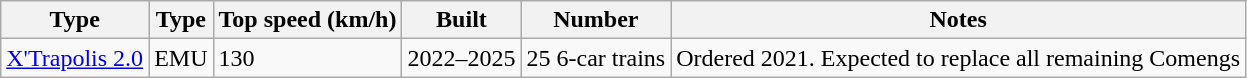<table class="wikitable">
<tr>
<th>Type</th>
<th>Type</th>
<th>Top speed (km/h)</th>
<th>Built</th>
<th>Number</th>
<th>Notes</th>
</tr>
<tr>
<td><a href='#'>X'Trapolis 2.0</a></td>
<td>EMU</td>
<td>130</td>
<td>2022–2025</td>
<td>25 6-car trains</td>
<td>Ordered 2021. Expected to replace all remaining Comengs</td>
</tr>
</table>
